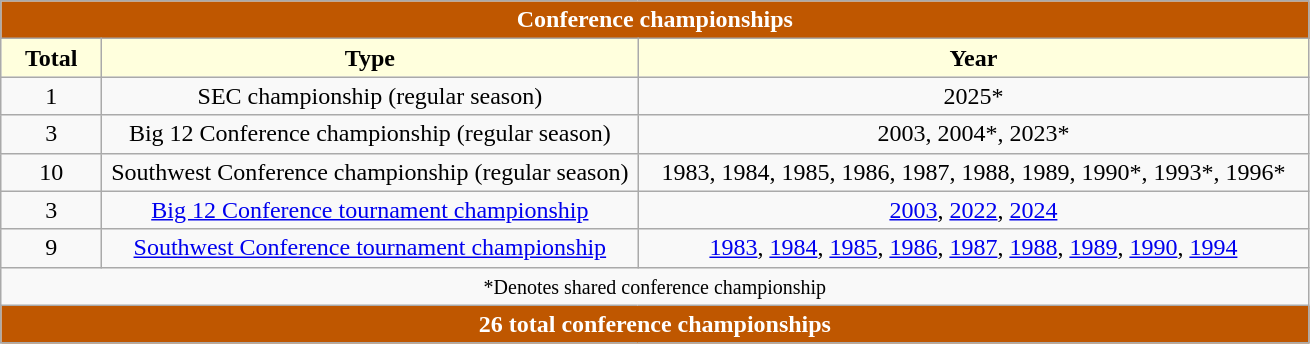<table class="wikitable" style="text-align:center"; border="1";>
<tr>
<th colspan="3" style="background: #BF5700; color:white">Conference championships</th>
</tr>
<tr>
<th style="width:60px; background: #ffffdd; text-align:center">Total</th>
<th style="width:350px; background: #ffffdd; text-align:center">Type</th>
<th style="width:440px; background: #ffffdd; text-align:center">Year</th>
</tr>
<tr style="text-align:center">
<td>1</td>
<td>SEC championship (regular season)</td>
<td>2025*</td>
</tr>
<tr style="text-align:center">
<td>3</td>
<td>Big 12 Conference championship (regular season)</td>
<td>2003, 2004*, 2023*</td>
</tr>
<tr style="text-align:center">
<td>10</td>
<td>Southwest Conference championship (regular season)</td>
<td>1983, 1984, 1985, 1986, 1987, 1988, 1989, 1990*, 1993*, 1996*</td>
</tr>
<tr style="text-align:center">
<td>3</td>
<td><a href='#'>Big 12 Conference tournament championship</a></td>
<td><a href='#'>2003</a>, <a href='#'>2022</a>, <a href='#'>2024</a></td>
</tr>
<tr style="text-align:center">
<td>9</td>
<td><a href='#'>Southwest Conference tournament championship</a></td>
<td><a href='#'>1983</a>, <a href='#'>1984</a>, <a href='#'>1985</a>, <a href='#'>1986</a>, <a href='#'>1987</a>, <a href='#'>1988</a>, <a href='#'>1989</a>, <a href='#'>1990</a>, <a href='#'>1994</a></td>
</tr>
<tr>
<td colspan=3><small>*Denotes shared conference championship</small></td>
</tr>
<tr style="text-align:center">
<th colspan=3 style="background: #BF5700; color:white">26 total conference championships</th>
</tr>
</table>
